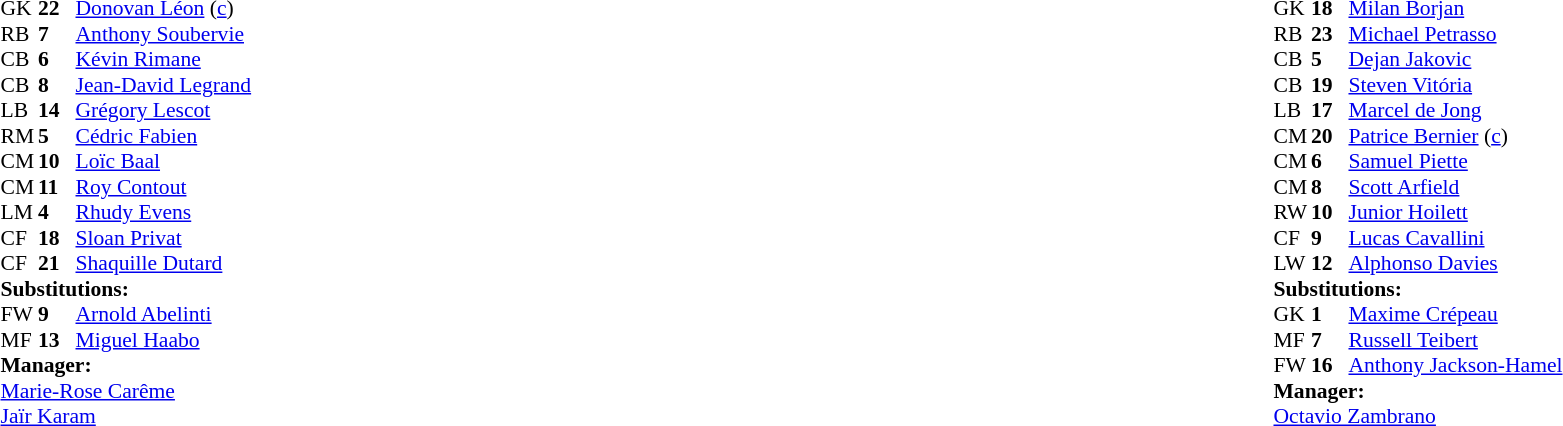<table width="100%">
<tr>
<td valign="top" width="40%"><br><table style="font-size:90%" cellspacing="0" cellpadding="0">
<tr>
<th width=25></th>
<th width=25></th>
</tr>
<tr>
<td>GK</td>
<td><strong>22</strong></td>
<td><a href='#'>Donovan Léon</a> (<a href='#'>c</a>)</td>
</tr>
<tr>
<td>RB</td>
<td><strong>7</strong></td>
<td><a href='#'>Anthony Soubervie</a></td>
</tr>
<tr>
<td>CB</td>
<td><strong>6</strong></td>
<td><a href='#'>Kévin Rimane</a></td>
<td></td>
</tr>
<tr>
<td>CB</td>
<td><strong>8</strong></td>
<td><a href='#'>Jean-David Legrand</a></td>
</tr>
<tr>
<td>LB</td>
<td><strong>14</strong></td>
<td><a href='#'>Grégory Lescot</a></td>
</tr>
<tr>
<td>RM</td>
<td><strong>5</strong></td>
<td><a href='#'>Cédric Fabien</a></td>
</tr>
<tr>
<td>CM</td>
<td><strong>10</strong></td>
<td><a href='#'>Loïc Baal</a></td>
</tr>
<tr>
<td>CM</td>
<td><strong>11</strong></td>
<td><a href='#'>Roy Contout</a></td>
<td></td>
</tr>
<tr>
<td>LM</td>
<td><strong>4</strong></td>
<td><a href='#'>Rhudy Evens</a></td>
<td></td>
<td></td>
</tr>
<tr>
<td>CF</td>
<td><strong>18</strong></td>
<td><a href='#'>Sloan Privat</a></td>
<td></td>
</tr>
<tr>
<td>CF</td>
<td><strong>21</strong></td>
<td><a href='#'>Shaquille Dutard</a></td>
<td></td>
<td></td>
</tr>
<tr>
<td colspan=3><strong>Substitutions:</strong></td>
</tr>
<tr>
<td>FW</td>
<td><strong>9</strong></td>
<td><a href='#'>Arnold Abelinti</a></td>
<td></td>
<td></td>
</tr>
<tr>
<td>MF</td>
<td><strong>13</strong></td>
<td><a href='#'>Miguel Haabo</a></td>
<td></td>
<td></td>
</tr>
<tr>
<td colspan=3><strong>Manager:</strong></td>
</tr>
<tr>
<td colspan=3> <a href='#'>Marie-Rose Carême</a><br><a href='#'>Jaïr Karam</a></td>
</tr>
</table>
</td>
<td valign="top"></td>
<td valign="top" width="50%"><br><table style="font-size:90%; margin:auto" cellspacing="0" cellpadding="0">
<tr>
<th width=25></th>
<th width=25></th>
</tr>
<tr>
<td>GK</td>
<td><strong>18</strong></td>
<td><a href='#'>Milan Borjan</a></td>
<td></td>
<td></td>
</tr>
<tr>
<td>RB</td>
<td><strong>23</strong></td>
<td><a href='#'>Michael Petrasso</a></td>
</tr>
<tr>
<td>CB</td>
<td><strong>5</strong></td>
<td><a href='#'>Dejan Jakovic</a></td>
</tr>
<tr>
<td>CB</td>
<td><strong>19</strong></td>
<td><a href='#'>Steven Vitória</a></td>
<td></td>
</tr>
<tr>
<td>LB</td>
<td><strong>17</strong></td>
<td><a href='#'>Marcel de Jong</a></td>
</tr>
<tr>
<td>CM</td>
<td><strong>20</strong></td>
<td><a href='#'>Patrice Bernier</a> (<a href='#'>c</a>)</td>
<td></td>
<td></td>
</tr>
<tr>
<td>CM</td>
<td><strong>6</strong></td>
<td><a href='#'>Samuel Piette</a></td>
</tr>
<tr>
<td>CM</td>
<td><strong>8</strong></td>
<td><a href='#'>Scott Arfield</a></td>
<td></td>
</tr>
<tr>
<td>RW</td>
<td><strong>10</strong></td>
<td><a href='#'>Junior Hoilett</a></td>
</tr>
<tr>
<td>CF</td>
<td><strong>9</strong></td>
<td><a href='#'>Lucas Cavallini</a></td>
<td></td>
<td></td>
</tr>
<tr>
<td>LW</td>
<td><strong>12</strong></td>
<td><a href='#'>Alphonso Davies</a></td>
</tr>
<tr>
<td colspan=3><strong>Substitutions:</strong></td>
</tr>
<tr>
<td>GK</td>
<td><strong>1</strong></td>
<td><a href='#'>Maxime Crépeau</a></td>
<td></td>
<td></td>
</tr>
<tr>
<td>MF</td>
<td><strong>7</strong></td>
<td><a href='#'>Russell Teibert</a></td>
<td></td>
<td></td>
</tr>
<tr>
<td>FW</td>
<td><strong>16</strong></td>
<td><a href='#'>Anthony Jackson-Hamel</a></td>
<td></td>
<td></td>
</tr>
<tr>
<td colspan=3><strong>Manager:</strong></td>
</tr>
<tr>
<td colspan=3> <a href='#'>Octavio Zambrano</a></td>
</tr>
</table>
</td>
</tr>
</table>
